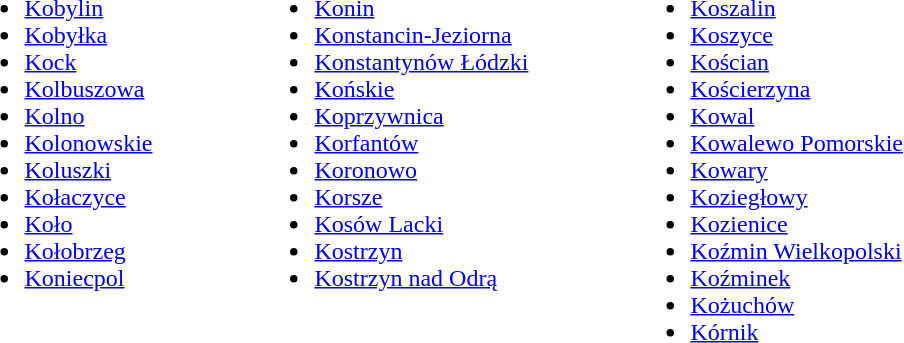<table>
<tr>
<td valign="Top"><br><ul><li><a href='#'>Kobylin</a></li><li><a href='#'>Kobyłka</a></li><li><a href='#'>Kock</a></li><li><a href='#'>Kolbuszowa</a></li><li><a href='#'>Kolno</a></li><li><a href='#'>Kolonowskie</a></li><li><a href='#'>Koluszki</a></li><li><a href='#'>Kołaczyce</a></li><li><a href='#'>Koło</a></li><li><a href='#'>Kołobrzeg</a></li><li><a href='#'>Koniecpol</a></li></ul></td>
<td style="width:10%;"></td>
<td valign="Top"><br><ul><li><a href='#'>Konin</a></li><li><a href='#'>Konstancin-Jeziorna</a></li><li><a href='#'>Konstantynów Łódzki</a></li><li><a href='#'>Końskie</a></li><li><a href='#'>Koprzywnica</a></li><li><a href='#'>Korfantów</a></li><li><a href='#'>Koronowo</a></li><li><a href='#'>Korsze</a></li><li><a href='#'>Kosów Lacki</a></li><li><a href='#'>Kostrzyn</a></li><li><a href='#'>Kostrzyn nad Odrą</a></li></ul></td>
<td style="width:10%;"></td>
<td valign="Top"><br><ul><li><a href='#'>Koszalin</a></li><li><a href='#'>Koszyce</a></li><li><a href='#'>Kościan</a></li><li><a href='#'>Kościerzyna</a></li><li><a href='#'>Kowal</a></li><li><a href='#'>Kowalewo Pomorskie</a></li><li><a href='#'>Kowary</a></li><li><a href='#'>Koziegłowy</a></li><li><a href='#'>Kozienice</a></li><li><a href='#'>Koźmin Wielkopolski</a></li><li><a href='#'>Koźminek</a></li><li><a href='#'>Kożuchów</a></li><li><a href='#'>Kórnik</a></li></ul></td>
</tr>
</table>
